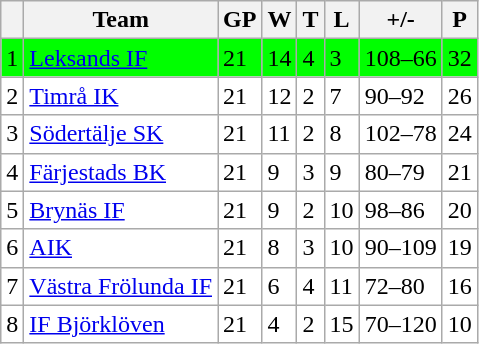<table class="wikitable">
<tr>
<th></th>
<th>Team</th>
<th>GP</th>
<th>W</th>
<th>T</th>
<th>L</th>
<th>+/-</th>
<th>P</th>
</tr>
<tr style="background:#00FF00">
<td>1</td>
<td><a href='#'>Leksands IF</a></td>
<td>21</td>
<td>14</td>
<td>4</td>
<td>3</td>
<td>108–66</td>
<td>32</td>
</tr>
<tr style="background:#FFFFFF">
<td>2</td>
<td><a href='#'>Timrå IK</a></td>
<td>21</td>
<td>12</td>
<td>2</td>
<td>7</td>
<td>90–92</td>
<td>26</td>
</tr>
<tr style="background:#FFFFFF">
<td>3</td>
<td><a href='#'>Södertälje SK</a></td>
<td>21</td>
<td>11</td>
<td>2</td>
<td>8</td>
<td>102–78</td>
<td>24</td>
</tr>
<tr style="background:#FFFFFF">
<td>4</td>
<td><a href='#'>Färjestads BK</a></td>
<td>21</td>
<td>9</td>
<td>3</td>
<td>9</td>
<td>80–79</td>
<td>21</td>
</tr>
<tr style="background:#FFFFFF">
<td>5</td>
<td><a href='#'>Brynäs IF</a></td>
<td>21</td>
<td>9</td>
<td>2</td>
<td>10</td>
<td>98–86</td>
<td>20</td>
</tr>
<tr style="background:#FFFFFF">
<td>6</td>
<td><a href='#'>AIK</a></td>
<td>21</td>
<td>8</td>
<td>3</td>
<td>10</td>
<td>90–109</td>
<td>19</td>
</tr>
<tr style="background:#FFFFFF">
<td>7</td>
<td><a href='#'>Västra Frölunda IF</a></td>
<td>21</td>
<td>6</td>
<td>4</td>
<td>11</td>
<td>72–80</td>
<td>16</td>
</tr>
<tr style="background:#FFFFFF">
<td>8</td>
<td><a href='#'>IF Björklöven</a></td>
<td>21</td>
<td>4</td>
<td>2</td>
<td>15</td>
<td>70–120</td>
<td>10</td>
</tr>
</table>
